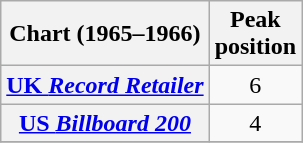<table class="wikitable sortable plainrowheaders">
<tr>
<th>Chart (1965–1966)</th>
<th>Peak<br>position</th>
</tr>
<tr>
<th scope="row"><a href='#'>UK <em>Record Retailer</em></a></th>
<td style="text-align:center;">6</td>
</tr>
<tr>
<th scope="row"><a href='#'>US <em>Billboard 200</em></a></th>
<td style="text-align:center;">4</td>
</tr>
<tr>
</tr>
</table>
